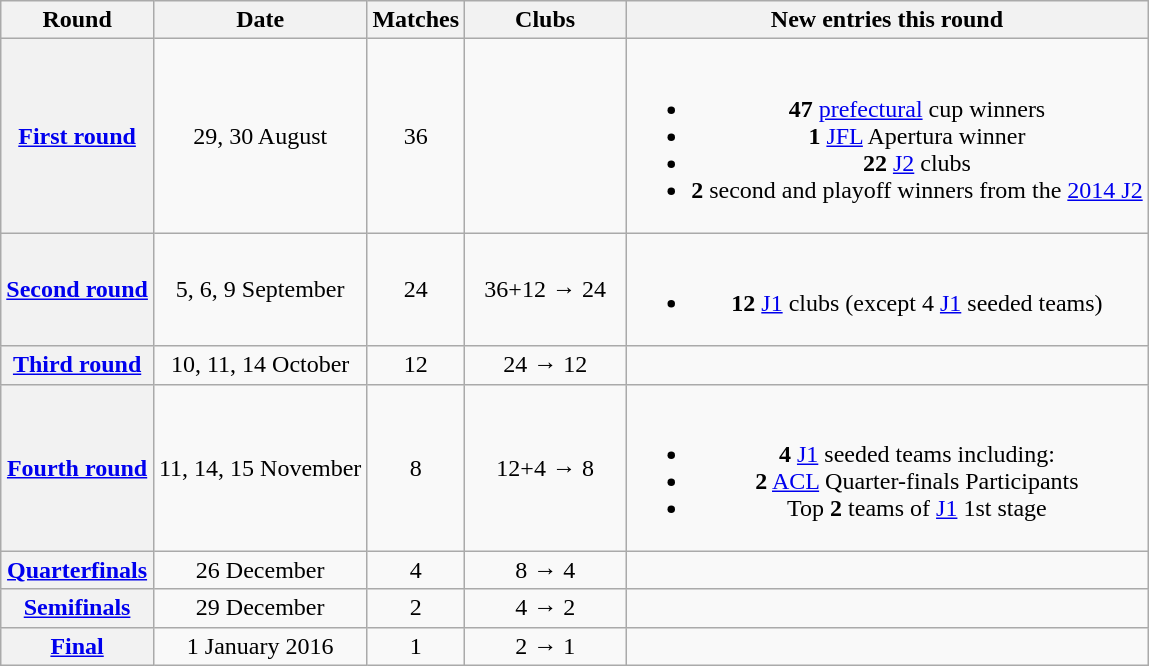<table class="wikitable" style="text-align: center">
<tr>
<th>Round</th>
<th>Date</th>
<th>Matches</th>
<th style="width:100px;">Clubs</th>
<th>New entries this round</th>
</tr>
<tr>
<th><a href='#'>First round</a></th>
<td>29, 30 August</td>
<td>36</td>
<td></td>
<td><br><ul><li><strong>47</strong> <a href='#'>prefectural</a> cup winners</li><li><strong>1</strong> <a href='#'>JFL</a> Apertura winner</li><li><strong>22</strong> <a href='#'>J2</a> clubs</li><li><strong>2</strong>  second and playoff winners from the <a href='#'>2014 J2</a></li></ul></td>
</tr>
<tr>
<th><a href='#'>Second round</a></th>
<td>5, 6, 9 September</td>
<td>24</td>
<td>36+12 → 24</td>
<td><br><ul><li><strong>12</strong> <a href='#'>J1</a> clubs (except 4 <a href='#'>J1</a> seeded teams)</li></ul></td>
</tr>
<tr>
<th><a href='#'>Third round</a></th>
<td>10, 11, 14 October</td>
<td>12</td>
<td>24 → 12</td>
<td></td>
</tr>
<tr>
<th><a href='#'>Fourth round</a></th>
<td>11, 14, 15 November</td>
<td>8</td>
<td>12+4 → 8</td>
<td><br><ul><li><strong>4</strong> <a href='#'>J1</a> seeded teams including:</li><li><strong>2</strong> <a href='#'>ACL</a> Quarter-finals Participants</li><li>Top <strong>2</strong> teams of <a href='#'>J1</a> 1st stage</li></ul></td>
</tr>
<tr>
<th><a href='#'>Quarterfinals</a></th>
<td>26 December</td>
<td>4</td>
<td>8 → 4</td>
<td></td>
</tr>
<tr>
<th><a href='#'>Semifinals</a></th>
<td>29 December</td>
<td>2</td>
<td>4 → 2</td>
<td></td>
</tr>
<tr>
<th><a href='#'>Final</a></th>
<td>1 January 2016</td>
<td>1</td>
<td>2 → 1</td>
<td></td>
</tr>
</table>
